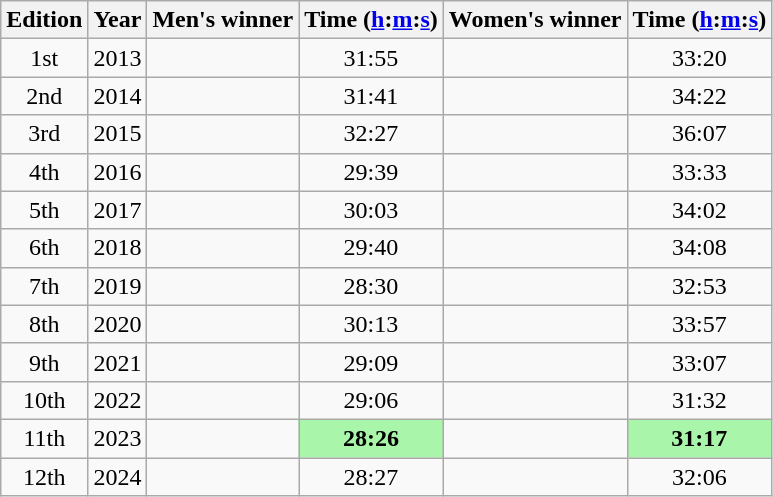<table class="wikitable sortable" style="text-align:center">
<tr>
<th class=unsortable>Edition</th>
<th>Year</th>
<th class=unsortable>Men's winner</th>
<th>Time (<a href='#'>h</a>:<a href='#'>m</a>:<a href='#'>s</a>)</th>
<th class=unsortable>Women's winner</th>
<th>Time (<a href='#'>h</a>:<a href='#'>m</a>:<a href='#'>s</a>)</th>
</tr>
<tr>
<td>1st</td>
<td>2013</td>
<td align=left></td>
<td>31:55</td>
<td align=left></td>
<td>33:20</td>
</tr>
<tr>
<td>2nd</td>
<td>2014</td>
<td align=left></td>
<td>31:41</td>
<td align=left></td>
<td>34:22</td>
</tr>
<tr>
<td>3rd</td>
<td>2015</td>
<td align=left></td>
<td>32:27</td>
<td align=left></td>
<td>36:07</td>
</tr>
<tr>
<td>4th</td>
<td>2016</td>
<td align=left></td>
<td>29:39</td>
<td align=left></td>
<td>33:33</td>
</tr>
<tr>
<td>5th</td>
<td>2017</td>
<td align=left></td>
<td>30:03</td>
<td align=left></td>
<td>34:02</td>
</tr>
<tr>
<td>6th</td>
<td>2018</td>
<td align=left></td>
<td>29:40</td>
<td align=left></td>
<td>34:08</td>
</tr>
<tr>
<td>7th</td>
<td>2019</td>
<td align=left></td>
<td>28:30</td>
<td align=left></td>
<td>32:53</td>
</tr>
<tr>
<td>8th</td>
<td>2020</td>
<td align=left></td>
<td>30:13</td>
<td align=left></td>
<td>33:57</td>
</tr>
<tr>
<td>9th</td>
<td>2021</td>
<td align=left></td>
<td>29:09</td>
<td align=left></td>
<td>33:07</td>
</tr>
<tr>
<td>10th</td>
<td>2022 </td>
<td align=left></td>
<td>29:06</td>
<td align=left></td>
<td>31:32</td>
</tr>
<tr>
<td>11th</td>
<td>2023</td>
<td align=left></td>
<td bgcolor=#A9F5A9><strong>28:26</strong></td>
<td align=left></td>
<td bgcolor=#A9F5A9><strong>31:17</strong></td>
</tr>
<tr>
<td>12th</td>
<td>2024</td>
<td align=left></td>
<td>28:27</td>
<td align=left></td>
<td>32:06</td>
</tr>
</table>
